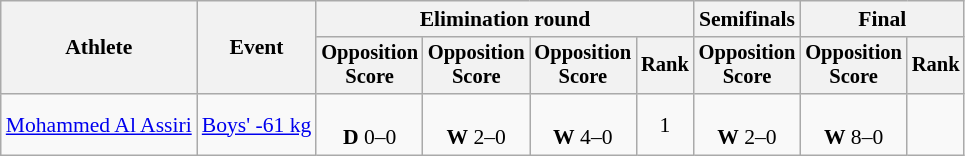<table class="wikitable" style="font-size:90%">
<tr>
<th rowspan=2>Athlete</th>
<th rowspan=2>Event</th>
<th colspan=4>Elimination round</th>
<th>Semifinals</th>
<th colspan=2>Final</th>
</tr>
<tr style="font-size:95%">
<th>Opposition<br>Score</th>
<th>Opposition<br>Score</th>
<th>Opposition<br>Score</th>
<th>Rank</th>
<th>Opposition<br>Score</th>
<th>Opposition<br>Score</th>
<th>Rank</th>
</tr>
<tr align=center>
<td align=left><a href='#'>Mohammed Al Assiri</a></td>
<td align=left><a href='#'>Boys' -61 kg</a></td>
<td><br><strong>D</strong> 0–0</td>
<td><br><strong>W</strong> 2–0</td>
<td><br><strong>W</strong> 4–0</td>
<td>1</td>
<td><br><strong>W</strong> 2–0</td>
<td><br><strong>W</strong> 8–0</td>
<td></td>
</tr>
</table>
